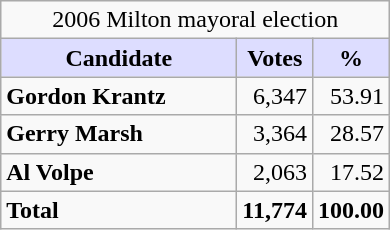<table class="wikitable sortable">
<tr>
<td colspan="3" style="text-align:center;">2006 Milton mayoral election</td>
</tr>
<tr>
<th style="background:#ddf; width:150px;">Candidate</th>
<th style="background:#ddf;">Votes</th>
<th style="background:#ddf;">%</th>
</tr>
<tr>
<td><strong>Gordon Krantz</strong></td>
<td align=right>6,347</td>
<td align=right>53.91</td>
</tr>
<tr>
<td><strong>Gerry Marsh</strong></td>
<td align=right>3,364</td>
<td align=right>28.57</td>
</tr>
<tr>
<td><strong>Al Volpe</strong></td>
<td align=right>2,063</td>
<td align=right>17.52</td>
</tr>
<tr>
<td><strong>Total</strong></td>
<td align=right><strong>11,774</strong></td>
<td align=right><strong>100.00</strong></td>
</tr>
</table>
